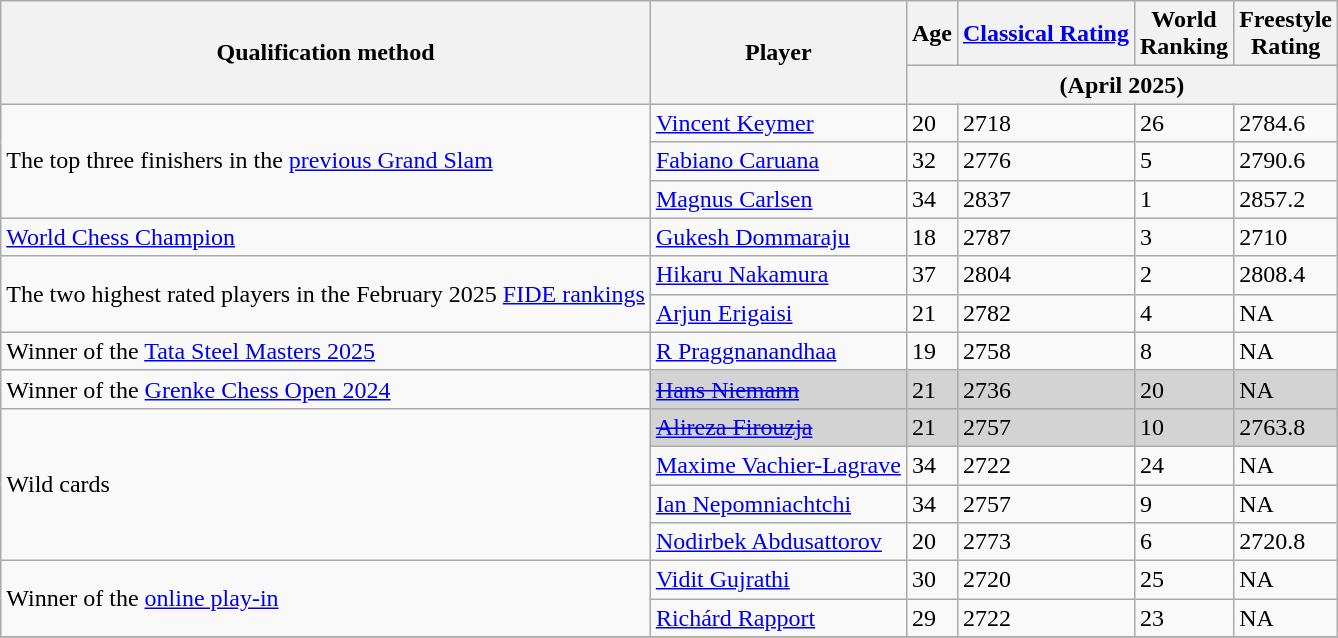<table class="wikitable sortable">
<tr>
<th rowspan="2">Qualification method</th>
<th rowspan="2">Player</th>
<th>Age</th>
<th><a href='#'>Classical Rating</a></th>
<th>World<br>Ranking</th>
<th>Freestyle<br>Rating</th>
</tr>
<tr>
<th colspan="4">(April 2025)</th>
</tr>
<tr>
<td rowspan="3">The top three finishers in the <a href='#'>previous Grand Slam</a></td>
<td> <a href='#'>Vincent Keymer</a> </td>
<td>20</td>
<td>2718</td>
<td>26</td>
<td>2784.6</td>
</tr>
<tr>
<td> <a href='#'>Fabiano Caruana</a> </td>
<td>32</td>
<td>2776</td>
<td>5</td>
<td>2790.6</td>
</tr>
<tr>
<td> <a href='#'>Magnus Carlsen</a> </td>
<td>34</td>
<td>2837</td>
<td>1</td>
<td>2857.2</td>
</tr>
<tr>
<td><a href='#'>World Chess Champion</a></td>
<td> <a href='#'>Gukesh Dommaraju</a></td>
<td>18</td>
<td>2787</td>
<td>3</td>
<td>2710</td>
</tr>
<tr>
<td rowspan="2">The two highest rated players in the February 2025 <a href='#'>FIDE rankings</a></td>
<td> <a href='#'>Hikaru Nakamura</a></td>
<td>37</td>
<td>2804</td>
<td>2</td>
<td>2808.4</td>
</tr>
<tr>
<td> <a href='#'>Arjun Erigaisi</a></td>
<td>21</td>
<td>2782</td>
<td>4</td>
<td>NA</td>
</tr>
<tr>
<td>Winner of the <a href='#'>Tata Steel Masters 2025</a></td>
<td> <a href='#'>R Praggnanandhaa</a></td>
<td>19</td>
<td>2758</td>
<td>8</td>
<td>NA</td>
</tr>
<tr>
<td>Winner of the <a href='#'>Grenke Chess Open 2024</a></td>
<td style="background:lightgrey;"> <a href='#'><s>Hans Niemann</s></a> </td>
<td style="background:lightgrey;">21</td>
<td style="background:lightgrey;">2736</td>
<td style="background:lightgrey;">20</td>
<td style="background:lightgrey;">NA</td>
</tr>
<tr>
<td rowspan="4">Wild cards</td>
<td style="background:lightgrey;"> <a href='#'><s>Alireza Firouzja</s></a> </td>
<td style="background:lightgrey;">21</td>
<td style="background:lightgrey;">2757</td>
<td style="background:lightgrey;">10</td>
<td style="background:lightgrey;">2763.8</td>
</tr>
<tr>
<td> <a href='#'>Maxime Vachier-Lagrave</a></td>
<td>34</td>
<td>2722</td>
<td>24</td>
<td>NA</td>
</tr>
<tr>
<td> <a href='#'>Ian Nepomniachtchi</a></td>
<td>34</td>
<td>2757</td>
<td>9</td>
<td>NA</td>
</tr>
<tr>
<td> <a href='#'>Nodirbek Abdusattorov</a> </td>
<td>20</td>
<td>2773</td>
<td>6</td>
<td>2720.8</td>
</tr>
<tr>
<td rowspan="2">Winner of the <a href='#'>online play-in</a></td>
<td> <a href='#'>Vidit Gujrathi</a> </td>
<td>30</td>
<td>2720</td>
<td>25</td>
<td>NA</td>
</tr>
<tr>
<td> <a href='#'>Richárd Rapport</a> </td>
<td>29</td>
<td>2722</td>
<td>23</td>
<td>NA</td>
</tr>
<tr>
</tr>
</table>
